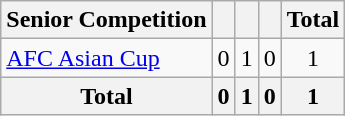<table class="wikitable" style="text-align: center;">
<tr>
<th>Senior Competition</th>
<th></th>
<th></th>
<th></th>
<th>Total</th>
</tr>
<tr>
<td align=left><a href='#'>AFC Asian Cup</a></td>
<td>0</td>
<td>1</td>
<td>0</td>
<td>1</td>
</tr>
<tr>
<th>Total</th>
<th>0</th>
<th>1</th>
<th>0</th>
<th>1</th>
</tr>
</table>
